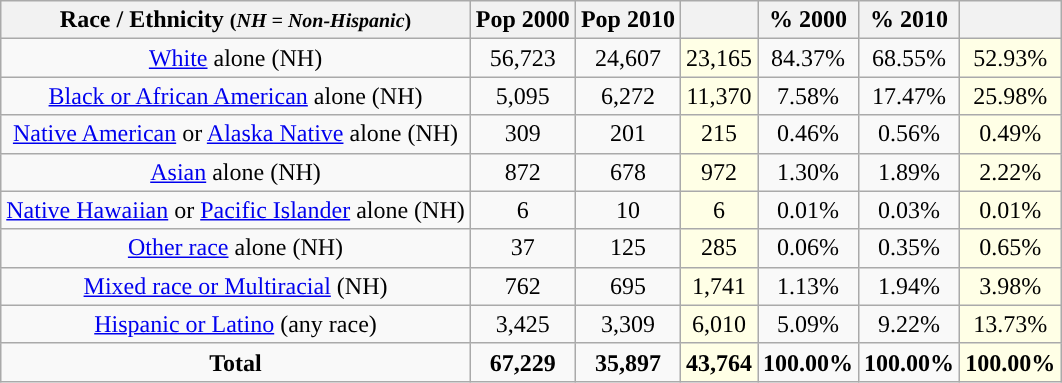<table class="wikitable" style="text-align:center;">
<tr>
<th>Race / Ethnicity <small>(<em>NH = Non-Hispanic</em>)</small></th>
<th>Pop 2000</th>
<th>Pop 2010</th>
<th></th>
<th>% 2000</th>
<th>% 2010</th>
<th></th>
</tr>
<tr>
<td><a href='#'>White</a> alone (NH)</td>
<td>56,723</td>
<td>24,607</td>
<td style='background: #ffffe6;'>23,165</td>
<td>84.37%</td>
<td>68.55%</td>
<td style='background: #ffffe6;'>52.93%</td>
</tr>
<tr>
<td><a href='#'>Black or African American</a> alone (NH)</td>
<td>5,095</td>
<td>6,272</td>
<td style='background: #ffffe6;'>11,370</td>
<td>7.58%</td>
<td>17.47%</td>
<td style='background: #ffffe6;'>25.98%</td>
</tr>
<tr>
<td><a href='#'>Native American</a> or <a href='#'>Alaska Native</a> alone (NH)</td>
<td>309</td>
<td>201</td>
<td style='background: #ffffe6;'>215</td>
<td>0.46%</td>
<td>0.56%</td>
<td style='background: #ffffe6;'>0.49%</td>
</tr>
<tr>
<td><a href='#'>Asian</a> alone (NH)</td>
<td>872</td>
<td>678</td>
<td style='background: #ffffe6;'>972</td>
<td>1.30%</td>
<td>1.89%</td>
<td style='background: #ffffe6;'>2.22%</td>
</tr>
<tr>
<td><a href='#'>Native Hawaiian</a> or <a href='#'>Pacific Islander</a> alone (NH)</td>
<td>6</td>
<td>10</td>
<td style='background: #ffffe6;'>6</td>
<td>0.01%</td>
<td>0.03%</td>
<td style='background: #ffffe6;'>0.01%</td>
</tr>
<tr>
<td><a href='#'>Other race</a> alone (NH)</td>
<td>37</td>
<td>125</td>
<td style='background: #ffffe6;'>285</td>
<td>0.06%</td>
<td>0.35%</td>
<td style='background: #ffffe6;'>0.65%</td>
</tr>
<tr>
<td><a href='#'>Mixed race or Multiracial</a> (NH)</td>
<td>762</td>
<td>695</td>
<td style='background: #ffffe6;'>1,741</td>
<td>1.13%</td>
<td>1.94%</td>
<td style='background: #ffffe6;'>3.98%</td>
</tr>
<tr>
<td><a href='#'>Hispanic or Latino</a> (any race)</td>
<td>3,425</td>
<td>3,309</td>
<td style='background: #ffffe6;'>6,010</td>
<td>5.09%</td>
<td>9.22%</td>
<td style='background: #ffffe6;'>13.73%</td>
</tr>
<tr>
<td><strong>Total</strong></td>
<td><strong>67,229</strong></td>
<td><strong>35,897</strong></td>
<td style='background: #ffffe6;'><strong>43,764</strong></td>
<td><strong>100.00%</strong></td>
<td><strong>100.00%</strong></td>
<td style='background: #ffffe6;'><strong>100.00%</strong></td>
</tr>
</table>
